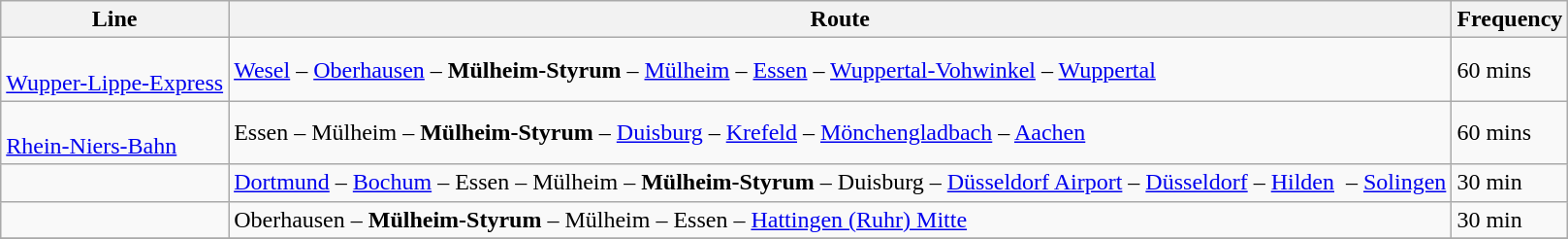<table class="wikitable">
<tr>
<th>Line</th>
<th>Route</th>
<th>Frequency</th>
</tr>
<tr>
<td><br><a href='#'>Wupper-Lippe-Express</a></td>
<td><a href='#'>Wesel</a> – <a href='#'>Oberhausen</a> – <strong>Mülheim-Styrum</strong> – <a href='#'>Mülheim</a> – <a href='#'>Essen</a> – <a href='#'>Wuppertal-Vohwinkel</a> – <a href='#'>Wuppertal</a></td>
<td>60 mins</td>
</tr>
<tr>
<td><br><a href='#'>Rhein-Niers-Bahn</a></td>
<td>Essen – Mülheim – <strong>Mülheim-Styrum</strong> – <a href='#'>Duisburg</a> – <a href='#'>Krefeld</a> – <a href='#'>Mönchengladbach</a> – <a href='#'>Aachen</a></td>
<td>60 mins</td>
</tr>
<tr>
<td></td>
<td><a href='#'>Dortmund</a> – <a href='#'>Bochum</a> – Essen – Mülheim – <strong>Mülheim-Styrum</strong> – Duisburg – <a href='#'>Düsseldorf Airport</a> – <a href='#'>Düsseldorf</a> – <a href='#'>Hilden</a>  – <a href='#'>Solingen</a></td>
<td>30 min</td>
</tr>
<tr>
<td></td>
<td>Oberhausen – <strong>Mülheim-Styrum</strong> – Mülheim – Essen – <a href='#'>Hattingen (Ruhr) Mitte</a></td>
<td>30 min</td>
</tr>
<tr>
</tr>
</table>
